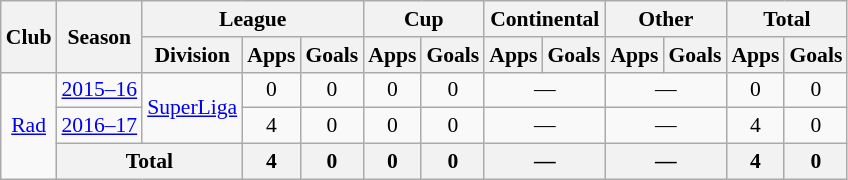<table class="wikitable" style="text-align: center;font-size:90%">
<tr>
<th rowspan="2">Club</th>
<th rowspan="2">Season</th>
<th colspan="3">League</th>
<th colspan="2">Cup</th>
<th colspan="2">Continental</th>
<th colspan="2">Other</th>
<th colspan="2">Total</th>
</tr>
<tr>
<th>Division</th>
<th>Apps</th>
<th>Goals</th>
<th>Apps</th>
<th>Goals</th>
<th>Apps</th>
<th>Goals</th>
<th>Apps</th>
<th>Goals</th>
<th>Apps</th>
<th>Goals</th>
</tr>
<tr>
<td rowspan="3" valign="center"><a href='#'>Rad</a></td>
<td><a href='#'>2015–16</a></td>
<td rowspan=2><a href='#'>SuperLiga</a></td>
<td>0</td>
<td>0</td>
<td>0</td>
<td>0</td>
<td colspan="2">—</td>
<td colspan="2">—</td>
<td>0</td>
<td>0</td>
</tr>
<tr>
<td><a href='#'>2016–17</a></td>
<td>4</td>
<td>0</td>
<td>0</td>
<td>0</td>
<td colspan="2">—</td>
<td colspan="2">—</td>
<td>4</td>
<td>0</td>
</tr>
<tr>
<th colspan="2">Total</th>
<th>4</th>
<th>0</th>
<th>0</th>
<th>0</th>
<th colspan="2">—</th>
<th colspan="2">—</th>
<th>4</th>
<th>0</th>
</tr>
</table>
